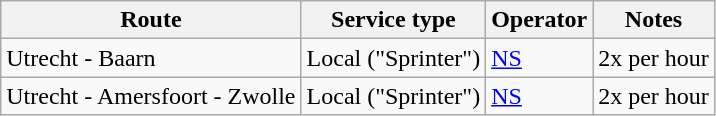<table class="wikitable">
<tr>
<th>Route</th>
<th>Service type</th>
<th>Operator</th>
<th>Notes</th>
</tr>
<tr>
<td>Utrecht - Baarn</td>
<td>Local ("Sprinter")</td>
<td><a href='#'>NS</a></td>
<td>2x per hour</td>
</tr>
<tr>
<td>Utrecht - Amersfoort - Zwolle</td>
<td>Local ("Sprinter")</td>
<td><a href='#'>NS</a></td>
<td>2x per hour</td>
</tr>
</table>
